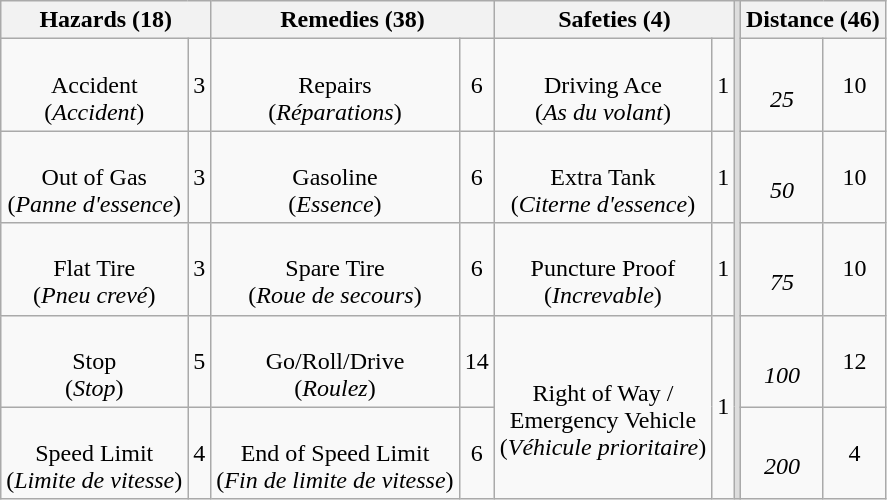<table class="wikitable" style="text-align:center;font-size:100%;">
<tr>
<th colspan=2>Hazards (18)</th>
<th colspan=2>Remedies (38)</th>
<th colspan=2>Safeties (4)</th>
<td rowspan=6 style="background:#ddd;font-size:20%;"> </td>
<th colspan=2>Distance (46)</th>
</tr>
<tr>
<td><br>Accident<br>(<em>Accident</em>)</td>
<td>3</td>
<td><br>Repairs<br>(<em>Réparations</em>)</td>
<td>6</td>
<td><br>Driving Ace<br>(<em>As du volant</em>)</td>
<td>1</td>
<td><br><em>25</em></td>
<td>10</td>
</tr>
<tr>
<td><br>Out of Gas<br>(<em>Panne d'essence</em>)</td>
<td>3</td>
<td><br>Gasoline<br>(<em>Essence</em>)</td>
<td>6</td>
<td><br>Extra Tank<br>(<em>Citerne d'essence</em>)</td>
<td>1</td>
<td><br><em>50</em></td>
<td>10</td>
</tr>
<tr>
<td><br>Flat Tire<br>(<em>Pneu crevé</em>)</td>
<td>3</td>
<td><br>Spare Tire<br>(<em>Roue de secours</em>)</td>
<td>6</td>
<td><br>Puncture Proof<br>(<em>Increvable</em>)</td>
<td>1</td>
<td><br><em>75</em></td>
<td>10</td>
</tr>
<tr>
<td><br>Stop<br>(<em>Stop</em>)</td>
<td>5</td>
<td><br>Go/Roll/Drive<br>(<em>Roulez</em>)</td>
<td>14</td>
<td rowspan=2><br>Right of Way /<br>Emergency Vehicle<br>(<em>Véhicule prioritaire</em>)</td>
<td rowspan=2>1</td>
<td><br><em>100</em></td>
<td>12</td>
</tr>
<tr>
<td><br>Speed Limit<br>(<em>Limite de vitesse</em>)</td>
<td>4</td>
<td><br>End of Speed Limit<br>(<em>Fin de limite de vitesse</em>)</td>
<td>6</td>
<td><br><em>200</em></td>
<td>4</td>
</tr>
</table>
